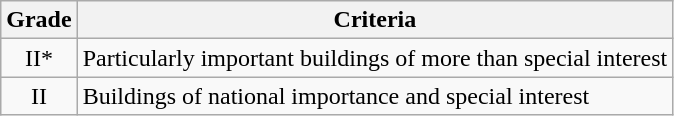<table class="wikitable">
<tr>
<th>Grade</th>
<th>Criteria</th>
</tr>
<tr>
<td align="center" >II*</td>
<td>Particularly important buildings of more than special interest</td>
</tr>
<tr>
<td align="center" >II</td>
<td>Buildings of national importance and special interest</td>
</tr>
</table>
